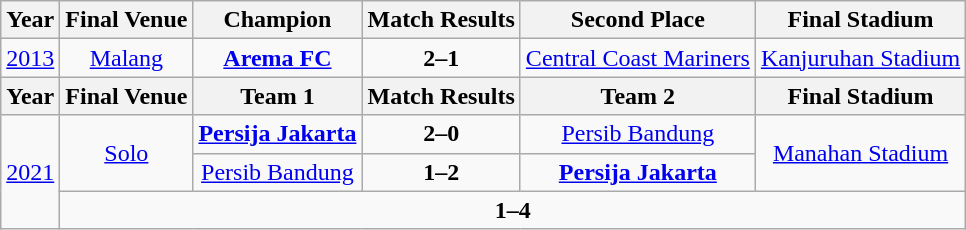<table class="wikitable" style="text-align:center;">
<tr>
<th>Year</th>
<th>Final Venue</th>
<th>Champion</th>
<th>Match Results</th>
<th>Second Place</th>
<th>Final Stadium</th>
</tr>
<tr>
<td><a href='#'>2013</a></td>
<td><a href='#'>Malang</a></td>
<td><strong><a href='#'>Arema FC</a></strong></td>
<td><strong>2–1</strong></td>
<td><a href='#'>Central Coast Mariners</a></td>
<td><a href='#'>Kanjuruhan Stadium</a></td>
</tr>
<tr>
<th>Year</th>
<th>Final Venue</th>
<th>Team 1</th>
<th>Match Results</th>
<th>Team 2</th>
<th>Final Stadium</th>
</tr>
<tr>
<td rowspan=3><a href='#'>2021</a></td>
<td rowspan=2><a href='#'>Solo</a></td>
<td><strong> <a href='#'>Persija Jakarta</a></strong></td>
<td><strong> 2–0</strong></td>
<td><a href='#'>Persib Bandung</a></td>
<td rowspan=2><a href='#'>Manahan Stadium</a></td>
</tr>
<tr>
<td><a href='#'>Persib Bandung</a></td>
<td><strong>1–2</strong></td>
<td><strong> <a href='#'>Persija Jakarta</a></strong></td>
</tr>
<tr>
<td colspan=5> <strong>1–4</strong></td>
</tr>
</table>
